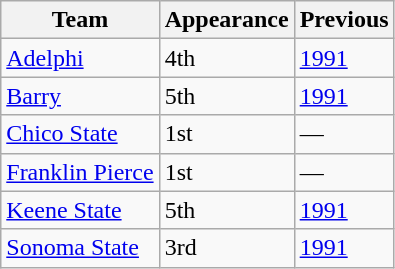<table class="wikitable">
<tr>
<th>Team</th>
<th>Appearance</th>
<th>Previous</th>
</tr>
<tr>
<td><a href='#'>Adelphi</a></td>
<td>4th</td>
<td><a href='#'>1991</a></td>
</tr>
<tr>
<td><a href='#'>Barry</a></td>
<td>5th</td>
<td><a href='#'>1991</a></td>
</tr>
<tr>
<td><a href='#'>Chico State</a></td>
<td>1st</td>
<td>—</td>
</tr>
<tr>
<td><a href='#'>Franklin Pierce</a></td>
<td>1st</td>
<td>—</td>
</tr>
<tr>
<td><a href='#'>Keene State</a></td>
<td>5th</td>
<td><a href='#'>1991</a></td>
</tr>
<tr>
<td><a href='#'>Sonoma State</a></td>
<td>3rd</td>
<td><a href='#'>1991</a></td>
</tr>
</table>
